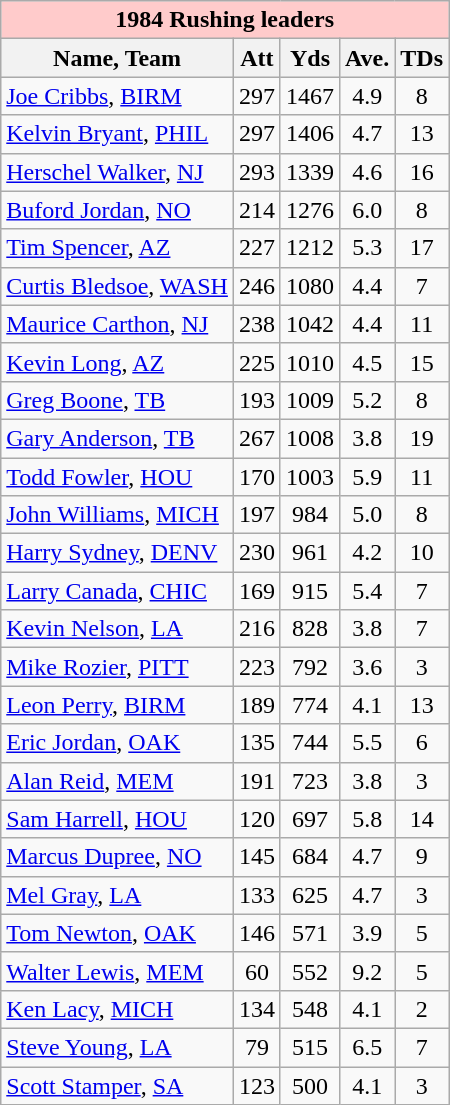<table class="wikitable">
<tr style="background:#ffcbcb;">
<td colspan="5" style="text-align:center;"><strong>1984 Rushing leaders</strong></td>
</tr>
<tr style="background:#efefef;">
<th>Name, Team</th>
<th>Att</th>
<th>Yds</th>
<th>Ave.</th>
<th>TDs</th>
</tr>
<tr style="text-align:center;">
<td align="left"><a href='#'>Joe Cribbs</a>, <a href='#'>BIRM</a></td>
<td>297</td>
<td>1467</td>
<td>4.9</td>
<td>8</td>
</tr>
<tr style="text-align:center;">
<td align="left"><a href='#'>Kelvin Bryant</a>, <a href='#'>PHIL</a></td>
<td>297</td>
<td>1406</td>
<td>4.7</td>
<td>13</td>
</tr>
<tr style="text-align:center;">
<td align="left"><a href='#'>Herschel Walker</a>, <a href='#'>NJ</a></td>
<td>293</td>
<td>1339</td>
<td>4.6</td>
<td>16</td>
</tr>
<tr style="text-align:center;">
<td align="left"><a href='#'>Buford Jordan</a>, <a href='#'>NO</a></td>
<td>214</td>
<td>1276</td>
<td>6.0</td>
<td>8</td>
</tr>
<tr style="text-align:center;">
<td align="left"><a href='#'>Tim Spencer</a>, <a href='#'>AZ</a></td>
<td>227</td>
<td>1212</td>
<td>5.3</td>
<td>17</td>
</tr>
<tr style="text-align:center;">
<td align="left"><a href='#'>Curtis Bledsoe</a>, <a href='#'>WASH</a></td>
<td>246</td>
<td>1080</td>
<td>4.4</td>
<td>7</td>
</tr>
<tr style="text-align:center;">
<td align="left"><a href='#'>Maurice Carthon</a>, <a href='#'>NJ</a></td>
<td>238</td>
<td>1042</td>
<td>4.4</td>
<td>11</td>
</tr>
<tr style="text-align:center;">
<td align="left"><a href='#'>Kevin Long</a>, <a href='#'>AZ</a></td>
<td>225</td>
<td>1010</td>
<td>4.5</td>
<td>15</td>
</tr>
<tr style="text-align:center;">
<td align="left"><a href='#'>Greg Boone</a>, <a href='#'>TB</a></td>
<td>193</td>
<td>1009</td>
<td>5.2</td>
<td>8</td>
</tr>
<tr style="text-align:center;">
<td align="left"><a href='#'>Gary Anderson</a>, <a href='#'>TB</a></td>
<td>267</td>
<td>1008</td>
<td>3.8</td>
<td>19</td>
</tr>
<tr style="text-align:center;">
<td align="left"><a href='#'>Todd Fowler</a>, <a href='#'>HOU</a></td>
<td>170</td>
<td>1003</td>
<td>5.9</td>
<td>11</td>
</tr>
<tr style="text-align:center;">
<td align="left"><a href='#'>John Williams</a>, <a href='#'>MICH</a></td>
<td>197</td>
<td>984</td>
<td>5.0</td>
<td>8</td>
</tr>
<tr style="text-align:center;">
<td align="left"><a href='#'>Harry Sydney</a>, <a href='#'>DENV</a></td>
<td>230</td>
<td>961</td>
<td>4.2</td>
<td>10</td>
</tr>
<tr style="text-align:center;">
<td align="left"><a href='#'>Larry Canada</a>, <a href='#'>CHIC</a></td>
<td>169</td>
<td>915</td>
<td>5.4</td>
<td>7</td>
</tr>
<tr style="text-align:center;">
<td align="left"><a href='#'>Kevin Nelson</a>, <a href='#'>LA</a></td>
<td>216</td>
<td>828</td>
<td>3.8</td>
<td>7</td>
</tr>
<tr style="text-align:center;">
<td align="left"><a href='#'>Mike Rozier</a>, <a href='#'>PITT</a></td>
<td>223</td>
<td>792</td>
<td>3.6</td>
<td>3</td>
</tr>
<tr style="text-align:center;">
<td align="left"><a href='#'>Leon Perry</a>, <a href='#'>BIRM</a></td>
<td>189</td>
<td>774</td>
<td>4.1</td>
<td>13</td>
</tr>
<tr style="text-align:center;">
<td align="left"><a href='#'>Eric Jordan</a>, <a href='#'>OAK</a></td>
<td>135</td>
<td>744</td>
<td>5.5</td>
<td>6</td>
</tr>
<tr style="text-align:center;">
<td align="left"><a href='#'>Alan Reid</a>, <a href='#'>MEM</a></td>
<td>191</td>
<td>723</td>
<td>3.8</td>
<td>3</td>
</tr>
<tr style="text-align:center;">
<td align="left"><a href='#'>Sam Harrell</a>, <a href='#'>HOU</a></td>
<td>120</td>
<td>697</td>
<td>5.8</td>
<td>14</td>
</tr>
<tr style="text-align:center;">
<td align="left"><a href='#'>Marcus Dupree</a>, <a href='#'>NO</a></td>
<td>145</td>
<td>684</td>
<td>4.7</td>
<td>9</td>
</tr>
<tr style="text-align:center;">
<td align="left"><a href='#'>Mel Gray</a>, <a href='#'>LA</a></td>
<td>133</td>
<td>625</td>
<td>4.7</td>
<td>3</td>
</tr>
<tr style="text-align:center;">
<td align="left"><a href='#'>Tom Newton</a>, <a href='#'>OAK</a></td>
<td>146</td>
<td>571</td>
<td>3.9</td>
<td>5</td>
</tr>
<tr style="text-align:center;">
<td align="left"><a href='#'>Walter Lewis</a>, <a href='#'>MEM</a></td>
<td>60</td>
<td>552</td>
<td>9.2</td>
<td>5</td>
</tr>
<tr style="text-align:center;">
<td align="left"><a href='#'>Ken Lacy</a>, <a href='#'>MICH</a></td>
<td>134</td>
<td>548</td>
<td>4.1</td>
<td>2</td>
</tr>
<tr style="text-align:center;">
<td align="left"><a href='#'>Steve Young</a>, <a href='#'>LA</a></td>
<td>79</td>
<td>515</td>
<td>6.5</td>
<td>7</td>
</tr>
<tr style="text-align:center;">
<td align="left"><a href='#'>Scott Stamper</a>, <a href='#'>SA</a></td>
<td>123</td>
<td>500</td>
<td>4.1</td>
<td>3</td>
</tr>
</table>
